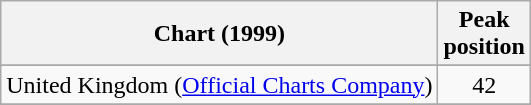<table class="wikitable sortable">
<tr>
<th>Chart (1999)</th>
<th>Peak<br>position</th>
</tr>
<tr>
</tr>
<tr>
<td align="left">United Kingdom (<a href='#'>Official Charts Company</a>)</td>
<td align="center">42</td>
</tr>
<tr>
</tr>
</table>
